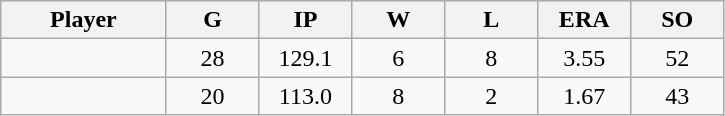<table class="wikitable sortable">
<tr>
<th bgcolor="#DDDDFF" width="16%">Player</th>
<th bgcolor="#DDDDFF" width="9%">G</th>
<th bgcolor="#DDDDFF" width="9%">IP</th>
<th bgcolor="#DDDDFF" width="9%">W</th>
<th bgcolor="#DDDDFF" width="9%">L</th>
<th bgcolor="#DDDDFF" width="9%">ERA</th>
<th bgcolor="#DDDDFF" width="9%">SO</th>
</tr>
<tr align="center">
<td></td>
<td>28</td>
<td>129.1</td>
<td>6</td>
<td>8</td>
<td>3.55</td>
<td>52</td>
</tr>
<tr align="center">
<td></td>
<td>20</td>
<td>113.0</td>
<td>8</td>
<td>2</td>
<td>1.67</td>
<td>43</td>
</tr>
</table>
